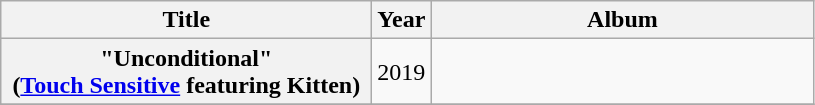<table class="wikitable plainrowheaders" style="text-align:center">
<tr>
<th scope="col" style="width:15em;">Title</th>
<th scope="col">Year</th>
<th scope="col" style="width:15.5em;">Album</th>
</tr>
<tr>
<th scope="row">"Unconditional"<br><span>(<a href='#'>Touch Sensitive</a> featuring Kitten)</span></th>
<td>2019</td>
<td></td>
</tr>
<tr>
</tr>
</table>
